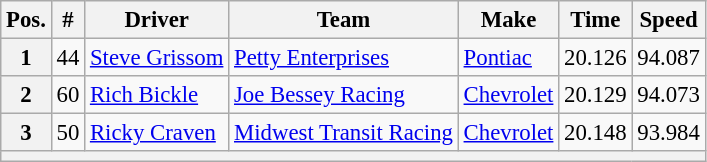<table class="wikitable" style="font-size:95%">
<tr>
<th>Pos.</th>
<th>#</th>
<th>Driver</th>
<th>Team</th>
<th>Make</th>
<th>Time</th>
<th>Speed</th>
</tr>
<tr>
<th>1</th>
<td>44</td>
<td><a href='#'>Steve Grissom</a></td>
<td><a href='#'>Petty Enterprises</a></td>
<td><a href='#'>Pontiac</a></td>
<td>20.126</td>
<td>94.087</td>
</tr>
<tr>
<th>2</th>
<td>60</td>
<td><a href='#'>Rich Bickle</a></td>
<td><a href='#'>Joe Bessey Racing</a></td>
<td><a href='#'>Chevrolet</a></td>
<td>20.129</td>
<td>94.073</td>
</tr>
<tr>
<th>3</th>
<td>50</td>
<td><a href='#'>Ricky Craven</a></td>
<td><a href='#'>Midwest Transit Racing</a></td>
<td><a href='#'>Chevrolet</a></td>
<td>20.148</td>
<td>93.984</td>
</tr>
<tr>
<th colspan="7"></th>
</tr>
</table>
